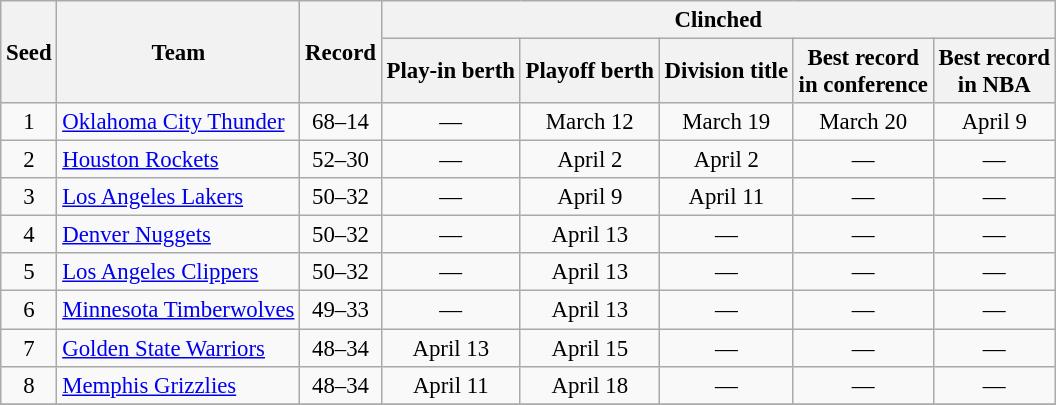<table class="wikitable" style="font-size:95%; text-align:center">
<tr>
<th rowspan=2>Seed</th>
<th rowspan=2>Team</th>
<th rowspan=2>Record</th>
<th colspan=5>Clinched</th>
</tr>
<tr>
<th>Play-in berth</th>
<th>Playoff berth</th>
<th>Division title</th>
<th>Best record<br>in conference</th>
<th>Best record<br>in NBA</th>
</tr>
<tr>
<td>1</td>
<td align=left><a href='#'>Oklahoma City Thunder</a></td>
<td>68–14</td>
<td>—</td>
<td>March 12</td>
<td>March 19</td>
<td>March 20</td>
<td>April 9</td>
</tr>
<tr>
<td>2</td>
<td align=left><a href='#'>Houston Rockets</a></td>
<td>52–30</td>
<td>—</td>
<td>April 2</td>
<td>April 2</td>
<td>—</td>
<td>—</td>
</tr>
<tr>
<td>3</td>
<td align=left><a href='#'>Los Angeles Lakers</a></td>
<td>50–32</td>
<td>—</td>
<td>April 9</td>
<td>April 11</td>
<td>—</td>
<td>—</td>
</tr>
<tr>
<td>4</td>
<td align=left><a href='#'>Denver Nuggets</a></td>
<td>50–32</td>
<td>—</td>
<td>April 13</td>
<td>—</td>
<td>—</td>
<td>—</td>
</tr>
<tr>
<td>5</td>
<td align=left><a href='#'>Los Angeles Clippers</a></td>
<td>50–32</td>
<td>—</td>
<td>April 13</td>
<td>—</td>
<td>—</td>
<td>—</td>
</tr>
<tr>
<td>6</td>
<td align=left><a href='#'>Minnesota Timberwolves</a></td>
<td>49–33</td>
<td>—</td>
<td>April 13</td>
<td>—</td>
<td>—</td>
<td>—</td>
</tr>
<tr>
<td>7</td>
<td align=left><a href='#'>Golden State Warriors</a></td>
<td>48–34</td>
<td>April 13</td>
<td>April 15</td>
<td>—</td>
<td>—</td>
<td>—</td>
</tr>
<tr>
<td>8</td>
<td align="left"><a href='#'>Memphis Grizzlies</a></td>
<td>48–34</td>
<td>April 11</td>
<td>April 18</td>
<td>—</td>
<td>—</td>
<td>—</td>
</tr>
<tr>
</tr>
</table>
